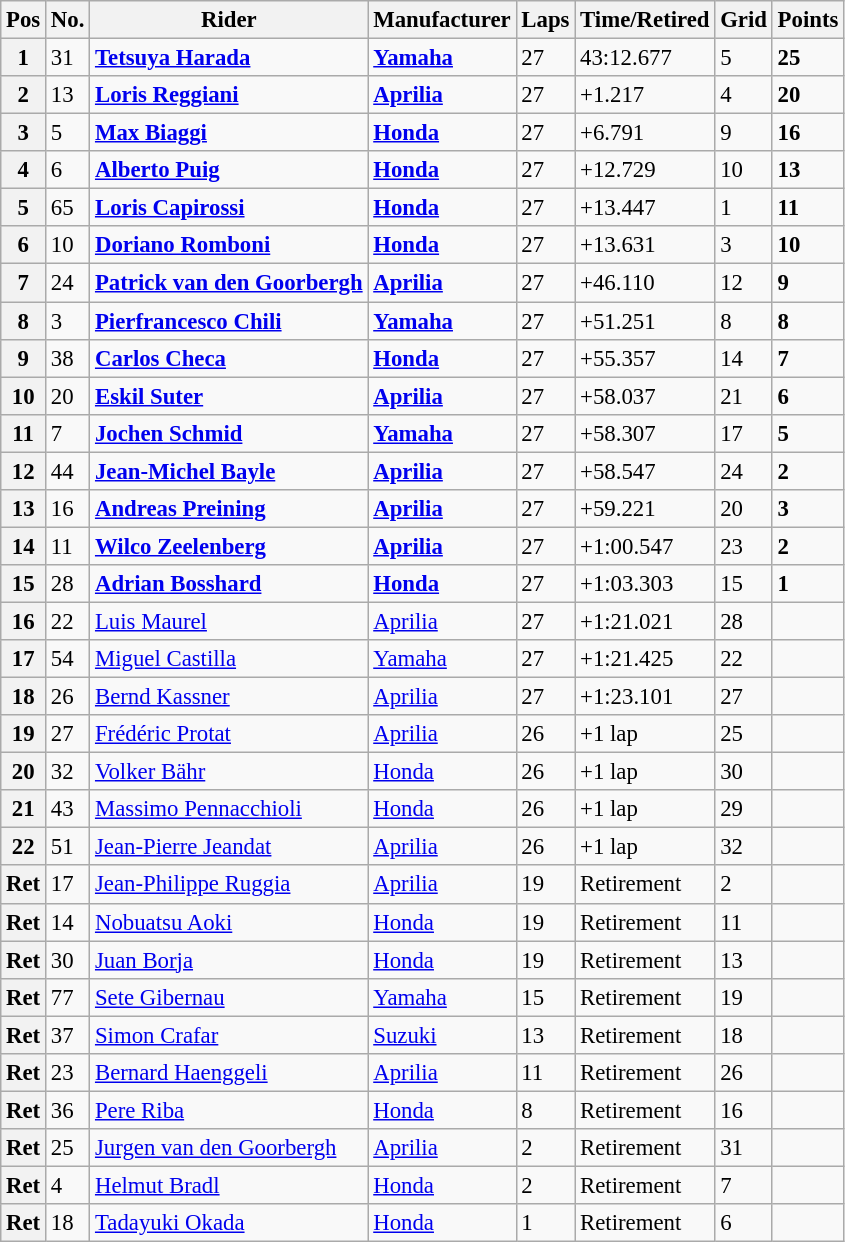<table class="wikitable" style="font-size: 95%;">
<tr>
<th>Pos</th>
<th>No.</th>
<th>Rider</th>
<th>Manufacturer</th>
<th>Laps</th>
<th>Time/Retired</th>
<th>Grid</th>
<th>Points</th>
</tr>
<tr>
<th>1</th>
<td>31</td>
<td> <strong><a href='#'>Tetsuya Harada</a></strong></td>
<td><strong><a href='#'>Yamaha</a></strong></td>
<td>27</td>
<td>43:12.677</td>
<td>5</td>
<td><strong>25</strong></td>
</tr>
<tr>
<th>2</th>
<td>13</td>
<td> <strong><a href='#'>Loris Reggiani</a></strong></td>
<td><strong><a href='#'>Aprilia</a></strong></td>
<td>27</td>
<td>+1.217</td>
<td>4</td>
<td><strong>20</strong></td>
</tr>
<tr>
<th>3</th>
<td>5</td>
<td> <strong><a href='#'>Max Biaggi</a></strong></td>
<td><strong><a href='#'>Honda</a></strong></td>
<td>27</td>
<td>+6.791</td>
<td>9</td>
<td><strong>16</strong></td>
</tr>
<tr>
<th>4</th>
<td>6</td>
<td> <strong><a href='#'>Alberto Puig</a></strong></td>
<td><strong><a href='#'>Honda</a></strong></td>
<td>27</td>
<td>+12.729</td>
<td>10</td>
<td><strong>13</strong></td>
</tr>
<tr>
<th>5</th>
<td>65</td>
<td> <strong><a href='#'>Loris Capirossi</a></strong></td>
<td><strong><a href='#'>Honda</a></strong></td>
<td>27</td>
<td>+13.447</td>
<td>1</td>
<td><strong>11</strong></td>
</tr>
<tr>
<th>6</th>
<td>10</td>
<td> <strong><a href='#'>Doriano Romboni</a></strong></td>
<td><strong><a href='#'>Honda</a></strong></td>
<td>27</td>
<td>+13.631</td>
<td>3</td>
<td><strong>10</strong></td>
</tr>
<tr>
<th>7</th>
<td>24</td>
<td> <strong><a href='#'>Patrick van den Goorbergh</a></strong></td>
<td><strong><a href='#'>Aprilia</a></strong></td>
<td>27</td>
<td>+46.110</td>
<td>12</td>
<td><strong>9</strong></td>
</tr>
<tr>
<th>8</th>
<td>3</td>
<td> <strong><a href='#'>Pierfrancesco Chili</a></strong></td>
<td><strong><a href='#'>Yamaha</a></strong></td>
<td>27</td>
<td>+51.251</td>
<td>8</td>
<td><strong>8</strong></td>
</tr>
<tr>
<th>9</th>
<td>38</td>
<td> <strong><a href='#'>Carlos Checa</a></strong></td>
<td><strong><a href='#'>Honda</a></strong></td>
<td>27</td>
<td>+55.357</td>
<td>14</td>
<td><strong>7</strong></td>
</tr>
<tr>
<th>10</th>
<td>20</td>
<td> <strong><a href='#'>Eskil Suter</a></strong></td>
<td><strong><a href='#'>Aprilia</a></strong></td>
<td>27</td>
<td>+58.037</td>
<td>21</td>
<td><strong>6</strong></td>
</tr>
<tr>
<th>11</th>
<td>7</td>
<td> <strong><a href='#'>Jochen Schmid</a></strong></td>
<td><strong><a href='#'>Yamaha</a></strong></td>
<td>27</td>
<td>+58.307</td>
<td>17</td>
<td><strong>5</strong></td>
</tr>
<tr>
<th>12</th>
<td>44</td>
<td> <strong><a href='#'>Jean-Michel Bayle</a></strong></td>
<td><strong><a href='#'>Aprilia</a></strong></td>
<td>27</td>
<td>+58.547</td>
<td>24</td>
<td><strong>2</strong></td>
</tr>
<tr>
<th>13</th>
<td>16</td>
<td> <strong><a href='#'>Andreas Preining</a></strong></td>
<td><strong><a href='#'>Aprilia</a></strong></td>
<td>27</td>
<td>+59.221</td>
<td>20</td>
<td><strong>3</strong></td>
</tr>
<tr>
<th>14</th>
<td>11</td>
<td> <strong><a href='#'>Wilco Zeelenberg</a></strong></td>
<td><strong><a href='#'>Aprilia</a></strong></td>
<td>27</td>
<td>+1:00.547</td>
<td>23</td>
<td><strong>2</strong></td>
</tr>
<tr>
<th>15</th>
<td>28</td>
<td> <strong><a href='#'>Adrian Bosshard</a></strong></td>
<td><strong><a href='#'>Honda</a></strong></td>
<td>27</td>
<td>+1:03.303</td>
<td>15</td>
<td><strong>1</strong></td>
</tr>
<tr>
<th>16</th>
<td>22</td>
<td> <a href='#'>Luis Maurel</a></td>
<td><a href='#'>Aprilia</a></td>
<td>27</td>
<td>+1:21.021</td>
<td>28</td>
<td></td>
</tr>
<tr>
<th>17</th>
<td>54</td>
<td> <a href='#'>Miguel Castilla</a></td>
<td><a href='#'>Yamaha</a></td>
<td>27</td>
<td>+1:21.425</td>
<td>22</td>
<td></td>
</tr>
<tr>
<th>18</th>
<td>26</td>
<td> <a href='#'>Bernd Kassner</a></td>
<td><a href='#'>Aprilia</a></td>
<td>27</td>
<td>+1:23.101</td>
<td>27</td>
<td></td>
</tr>
<tr>
<th>19</th>
<td>27</td>
<td> <a href='#'>Frédéric Protat</a></td>
<td><a href='#'>Aprilia</a></td>
<td>26</td>
<td>+1 lap</td>
<td>25</td>
<td></td>
</tr>
<tr>
<th>20</th>
<td>32</td>
<td> <a href='#'>Volker Bähr</a></td>
<td><a href='#'>Honda</a></td>
<td>26</td>
<td>+1 lap</td>
<td>30</td>
<td></td>
</tr>
<tr>
<th>21</th>
<td>43</td>
<td> <a href='#'>Massimo Pennacchioli</a></td>
<td><a href='#'>Honda</a></td>
<td>26</td>
<td>+1 lap</td>
<td>29</td>
<td></td>
</tr>
<tr>
<th>22</th>
<td>51</td>
<td> <a href='#'>Jean-Pierre Jeandat</a></td>
<td><a href='#'>Aprilia</a></td>
<td>26</td>
<td>+1 lap</td>
<td>32</td>
<td></td>
</tr>
<tr>
<th>Ret</th>
<td>17</td>
<td> <a href='#'>Jean-Philippe Ruggia</a></td>
<td><a href='#'>Aprilia</a></td>
<td>19</td>
<td>Retirement</td>
<td>2</td>
<td></td>
</tr>
<tr>
<th>Ret</th>
<td>14</td>
<td> <a href='#'>Nobuatsu Aoki</a></td>
<td><a href='#'>Honda</a></td>
<td>19</td>
<td>Retirement</td>
<td>11</td>
<td></td>
</tr>
<tr>
<th>Ret</th>
<td>30</td>
<td> <a href='#'>Juan Borja</a></td>
<td><a href='#'>Honda</a></td>
<td>19</td>
<td>Retirement</td>
<td>13</td>
<td></td>
</tr>
<tr>
<th>Ret</th>
<td>77</td>
<td> <a href='#'>Sete Gibernau</a></td>
<td><a href='#'>Yamaha</a></td>
<td>15</td>
<td>Retirement</td>
<td>19</td>
<td></td>
</tr>
<tr>
<th>Ret</th>
<td>37</td>
<td> <a href='#'>Simon Crafar</a></td>
<td><a href='#'>Suzuki</a></td>
<td>13</td>
<td>Retirement</td>
<td>18</td>
<td></td>
</tr>
<tr>
<th>Ret</th>
<td>23</td>
<td> <a href='#'>Bernard Haenggeli</a></td>
<td><a href='#'>Aprilia</a></td>
<td>11</td>
<td>Retirement</td>
<td>26</td>
<td></td>
</tr>
<tr>
<th>Ret</th>
<td>36</td>
<td> <a href='#'>Pere Riba</a></td>
<td><a href='#'>Honda</a></td>
<td>8</td>
<td>Retirement</td>
<td>16</td>
<td></td>
</tr>
<tr>
<th>Ret</th>
<td>25</td>
<td> <a href='#'>Jurgen van den Goorbergh</a></td>
<td><a href='#'>Aprilia</a></td>
<td>2</td>
<td>Retirement</td>
<td>31</td>
<td></td>
</tr>
<tr>
<th>Ret</th>
<td>4</td>
<td> <a href='#'>Helmut Bradl</a></td>
<td><a href='#'>Honda</a></td>
<td>2</td>
<td>Retirement</td>
<td>7</td>
<td></td>
</tr>
<tr>
<th>Ret</th>
<td>18</td>
<td> <a href='#'>Tadayuki Okada</a></td>
<td><a href='#'>Honda</a></td>
<td>1</td>
<td>Retirement</td>
<td>6</td>
<td></td>
</tr>
</table>
